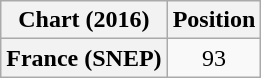<table class="wikitable plainrowheaders" style="text-align:center;">
<tr>
<th scope="col">Chart (2016)</th>
<th scope="col">Position</th>
</tr>
<tr>
<th scope="row">France (SNEP)</th>
<td>93</td>
</tr>
</table>
